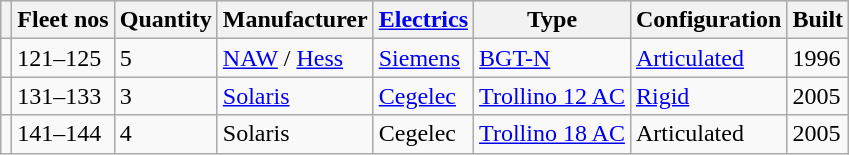<table class="wikitable">
<tr style="background:#E0E0E0;">
<th></th>
<th>Fleet nos</th>
<th>Quantity</th>
<th>Manufacturer</th>
<th><a href='#'>Electrics</a></th>
<th>Type</th>
<th>Configuration</th>
<th>Built</th>
</tr>
<tr>
<td></td>
<td>121–125</td>
<td>5</td>
<td><a href='#'>NAW</a> / <a href='#'>Hess</a></td>
<td><a href='#'>Siemens</a></td>
<td><a href='#'>BGT-N</a></td>
<td><a href='#'>Articulated</a></td>
<td>1996</td>
</tr>
<tr>
<td></td>
<td>131–133</td>
<td>3</td>
<td><a href='#'>Solaris</a></td>
<td><a href='#'>Cegelec</a></td>
<td><a href='#'>Trollino 12 AC</a></td>
<td><a href='#'>Rigid</a></td>
<td>2005</td>
</tr>
<tr>
<td></td>
<td>141–144</td>
<td>4</td>
<td>Solaris</td>
<td>Cegelec</td>
<td><a href='#'>Trollino 18 AC</a></td>
<td>Articulated</td>
<td>2005</td>
</tr>
</table>
